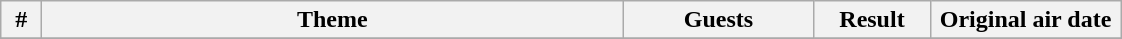<table class="wikitable">
<tr>
<th width="20">#</th>
<th width="380">Theme</th>
<th width="120">Guests</th>
<th width="70">Result</th>
<th width="120">Original air date</th>
</tr>
<tr>
</tr>
</table>
